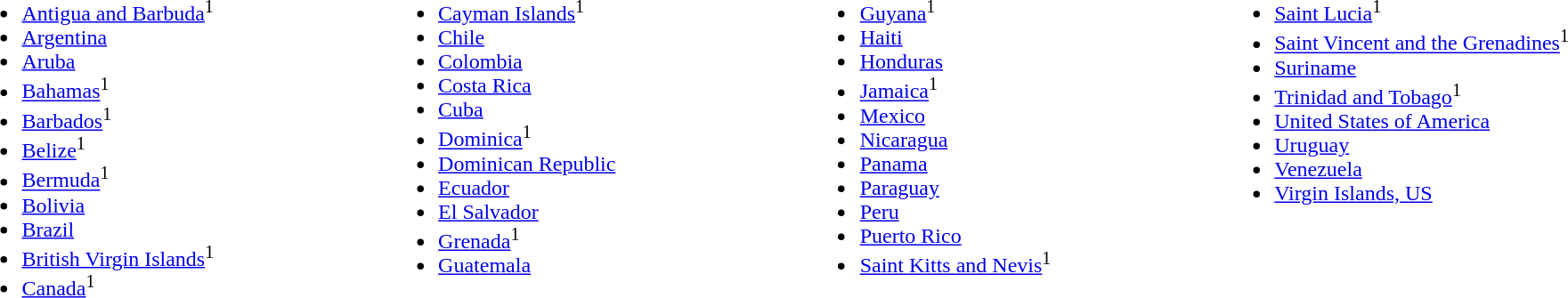<table>
<tr>
<td style="vertical-align:top; width:5%;"><br><ul><li> <a href='#'>Antigua and Barbuda</a><sup>1</sup></li><li> <a href='#'>Argentina</a></li><li> <a href='#'>Aruba</a></li><li> <a href='#'>Bahamas</a><sup>1</sup></li><li> <a href='#'>Barbados</a><sup>1</sup></li><li> <a href='#'>Belize</a><sup>1</sup></li><li> <a href='#'>Bermuda</a><sup>1</sup></li><li> <a href='#'>Bolivia</a></li><li> <a href='#'>Brazil</a></li><li> <a href='#'>British Virgin Islands</a><sup>1</sup></li><li> <a href='#'>Canada</a><sup>1</sup></li></ul></td>
<td style="vertical-align:top; width:5%;"><br><ul><li> <a href='#'>Cayman Islands</a><sup>1</sup></li><li> <a href='#'>Chile</a></li><li> <a href='#'>Colombia</a></li><li> <a href='#'>Costa Rica</a></li><li> <a href='#'>Cuba</a></li><li> <a href='#'>Dominica</a><sup>1</sup></li><li> <a href='#'>Dominican Republic</a></li><li> <a href='#'>Ecuador</a></li><li> <a href='#'>El Salvador</a></li><li> <a href='#'>Grenada</a><sup>1</sup></li><li> <a href='#'>Guatemala</a></li></ul></td>
<td style="vertical-align:top; width:5%;"><br><ul><li> <a href='#'>Guyana</a><sup>1</sup></li><li> <a href='#'>Haiti</a></li><li> <a href='#'>Honduras</a></li><li> <a href='#'>Jamaica</a><sup>1</sup></li><li> <a href='#'>Mexico</a></li><li> <a href='#'>Nicaragua</a></li><li> <a href='#'>Panama</a></li><li> <a href='#'>Paraguay</a></li><li> <a href='#'>Peru</a></li><li> <a href='#'>Puerto Rico</a></li><li> <a href='#'>Saint Kitts and Nevis</a><sup>1</sup></li></ul></td>
<td style="vertical-align:top; width:5%;"><br><ul><li> <a href='#'>Saint Lucia</a><sup>1</sup></li><li> <a href='#'>Saint Vincent and the Grenadines</a><sup>1</sup></li><li> <a href='#'>Suriname</a></li><li> <a href='#'>Trinidad and Tobago</a><sup>1</sup></li><li> <a href='#'>United States of America</a></li><li> <a href='#'>Uruguay</a></li><li> <a href='#'>Venezuela</a></li><li> <a href='#'>Virgin Islands, US</a></li></ul></td>
</tr>
</table>
